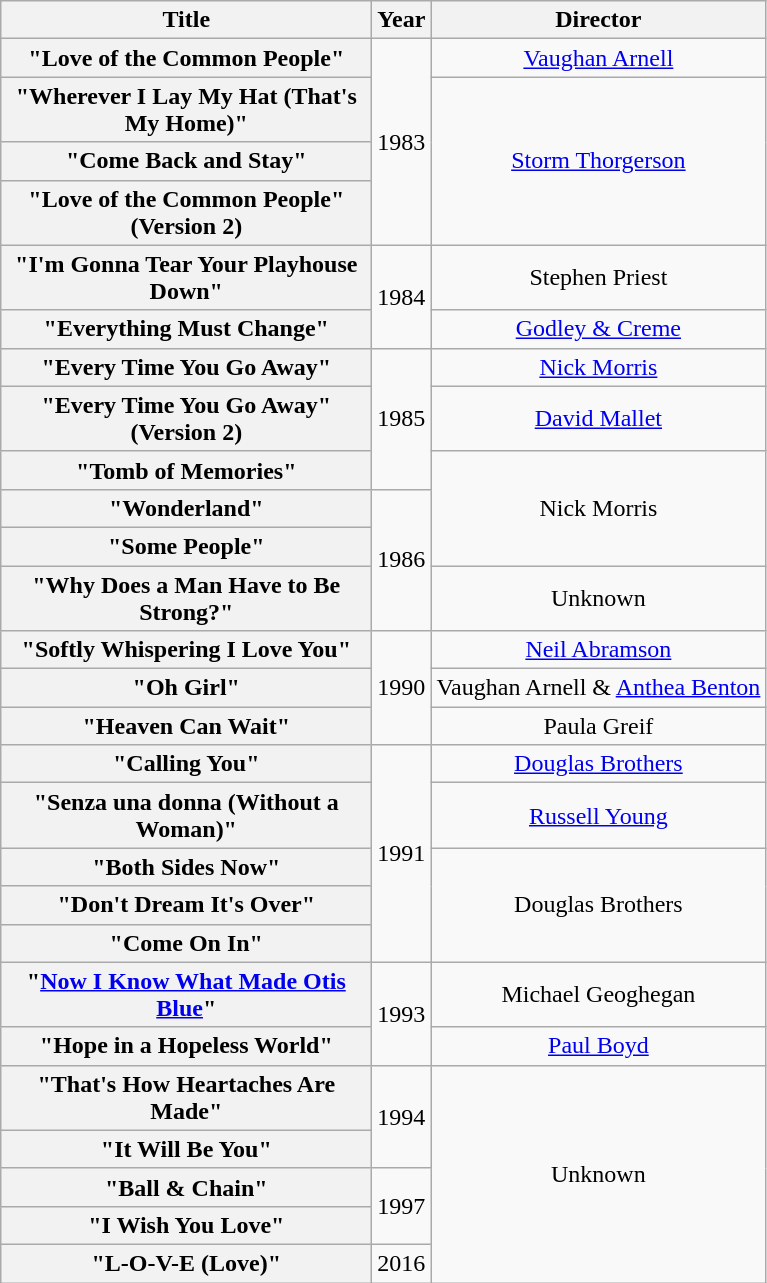<table class="wikitable plainrowheaders" style="text-align:center;">
<tr>
<th scope="col" style="width:15em;">Title</th>
<th scope="col">Year</th>
<th>Director</th>
</tr>
<tr>
<th scope="row">"Love of the Common People"</th>
<td rowspan="4">1983</td>
<td><a href='#'>Vaughan Arnell</a></td>
</tr>
<tr>
<th scope="row">"Wherever I Lay My Hat (That's My Home)"</th>
<td rowspan="3"><a href='#'>Storm Thorgerson</a></td>
</tr>
<tr>
<th scope="row">"Come Back and Stay"</th>
</tr>
<tr>
<th scope="row">"Love of the Common People" (Version 2)</th>
</tr>
<tr>
<th scope="row">"I'm Gonna Tear Your Playhouse Down"</th>
<td rowspan="2">1984</td>
<td>Stephen Priest</td>
</tr>
<tr>
<th scope="row">"Everything Must Change"</th>
<td><a href='#'>Godley & Creme</a></td>
</tr>
<tr>
<th scope="row">"Every Time You Go Away"</th>
<td rowspan="3">1985</td>
<td><a href='#'>Nick Morris</a></td>
</tr>
<tr>
<th scope="row">"Every Time You Go Away" (Version 2)</th>
<td><a href='#'>David Mallet</a></td>
</tr>
<tr>
<th scope="row">"Tomb of Memories"</th>
<td rowspan="3">Nick Morris</td>
</tr>
<tr>
<th scope="row">"Wonderland"</th>
<td rowspan="3">1986</td>
</tr>
<tr>
<th scope="row">"Some People"</th>
</tr>
<tr>
<th scope="row">"Why Does a Man Have to Be Strong?"</th>
<td>Unknown</td>
</tr>
<tr>
<th scope="row">"Softly Whispering I Love You"</th>
<td rowspan="3">1990</td>
<td><a href='#'>Neil Abramson</a></td>
</tr>
<tr>
<th scope="row">"Oh Girl"</th>
<td>Vaughan Arnell & <a href='#'>Anthea Benton</a></td>
</tr>
<tr>
<th scope="row">"Heaven Can Wait"</th>
<td>Paula Greif</td>
</tr>
<tr>
<th scope="row">"Calling You"</th>
<td rowspan="5">1991</td>
<td><a href='#'>Douglas Brothers</a></td>
</tr>
<tr>
<th scope="row">"Senza una donna (Without a Woman)"</th>
<td><a href='#'>Russell Young</a></td>
</tr>
<tr>
<th scope="row">"Both Sides Now"</th>
<td rowspan="3">Douglas Brothers</td>
</tr>
<tr>
<th scope="row">"Don't Dream It's Over"</th>
</tr>
<tr>
<th scope="row">"Come On In"</th>
</tr>
<tr>
<th scope="row">"<a href='#'>Now I Know What Made Otis Blue</a>"</th>
<td rowspan="2">1993</td>
<td>Michael Geoghegan</td>
</tr>
<tr>
<th scope="row">"Hope in a Hopeless World"</th>
<td><a href='#'>Paul Boyd</a></td>
</tr>
<tr>
<th scope="row">"That's How Heartaches Are Made"</th>
<td rowspan="2">1994</td>
<td rowspan="5">Unknown</td>
</tr>
<tr>
<th scope="row">"It Will Be You"</th>
</tr>
<tr>
<th scope="row">"Ball & Chain"</th>
<td rowspan="2">1997</td>
</tr>
<tr>
<th scope="row">"I Wish You Love"</th>
</tr>
<tr>
<th scope="row">"L-O-V-E (Love)"</th>
<td>2016</td>
</tr>
</table>
